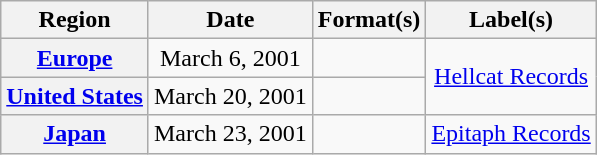<table class="wikitable sortable plainrowheaders" style="text-align:center">
<tr>
<th scope="col">Region</th>
<th scope="col">Date</th>
<th scope="col">Format(s)</th>
<th scope="col">Label(s)</th>
</tr>
<tr>
<th scope="row"><a href='#'>Europe</a></th>
<td>March 6, 2001</td>
<td></td>
<td rowspan="2"><a href='#'>Hellcat Records</a></td>
</tr>
<tr>
<th scope="row"><a href='#'>United States</a></th>
<td>March 20, 2001</td>
<td></td>
</tr>
<tr>
<th scope="row"><a href='#'>Japan</a></th>
<td>March 23, 2001</td>
<td></td>
<td><a href='#'>Epitaph Records</a></td>
</tr>
</table>
